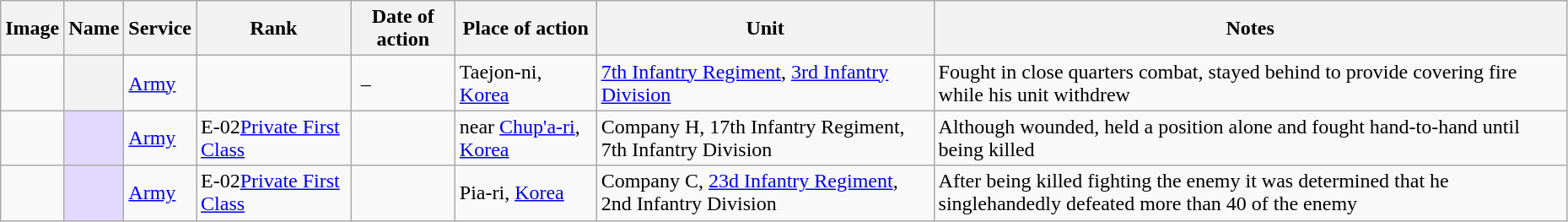<table class="wikitable sortable plainrowheaders" width="98%">
<tr>
<th scope=col class="unsortable">Image</th>
<th scope=col>Name</th>
<th scope=col>Service</th>
<th scope=col>Rank</th>
<th scope=col>Date of action</th>
<th scope=col>Place of action</th>
<th scope=col>Unit</th>
<th scope=col class="unsortable">Notes</th>
</tr>
<tr>
<td></td>
<th scope=row></th>
<td><a href='#'>Army</a></td>
<td></td>
<td> –<br></td>
<td>Taejon-ni, <a href='#'>Korea</a></td>
<td><a href='#'>7th Infantry Regiment</a>, <a href='#'>3rd Infantry Division</a></td>
<td>Fought in close quarters combat, stayed behind to provide covering fire while his unit withdrew</td>
</tr>
<tr>
<td></td>
<th scope=row style="background:#e3d9ff;"></th>
<td><a href='#'>Army</a></td>
<td><span>E-02</span><a href='#'>Private First Class</a></td>
<td></td>
<td>near <a href='#'>Chup'a-ri</a>, <a href='#'>Korea</a></td>
<td>Company H, 17th Infantry Regiment, 7th Infantry Division</td>
<td>Although wounded, held a position alone and fought hand-to-hand until being killed</td>
</tr>
<tr>
<td></td>
<th scope=row style="background:#e3d9ff;"></th>
<td><a href='#'>Army</a></td>
<td><span>E-02</span><a href='#'>Private First Class</a></td>
<td></td>
<td>Pia-ri, <a href='#'>Korea</a></td>
<td>Company C, <a href='#'>23d Infantry Regiment</a>, 2nd Infantry Division</td>
<td>After being killed fighting the enemy it was determined that he singlehandedly defeated more than 40 of the enemy</td>
</tr>
</table>
